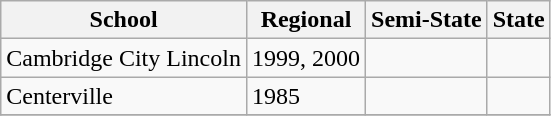<table class="wikitable">
<tr>
<th>School</th>
<th>Regional</th>
<th>Semi-State</th>
<th>State</th>
</tr>
<tr>
<td>Cambridge City Lincoln</td>
<td>1999, 2000</td>
<td></td>
<td></td>
</tr>
<tr>
<td>Centerville</td>
<td>1985</td>
<td></td>
<td></td>
</tr>
<tr>
</tr>
</table>
